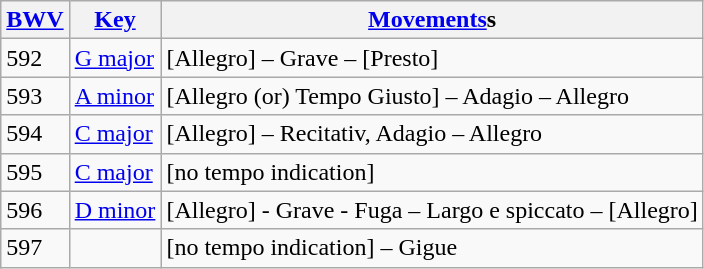<table class="wikitable">
<tr>
<th><a href='#'>BWV</a></th>
<th><a href='#'>Key</a></th>
<th><a href='#'>Movements</a>s</th>
</tr>
<tr>
<td>592</td>
<td><a href='#'>G major</a></td>
<td>[Allegro] – Grave – [Presto]</td>
</tr>
<tr>
<td>593</td>
<td><a href='#'>A minor</a></td>
<td>[Allegro (or) Tempo Giusto] – Adagio – Allegro</td>
</tr>
<tr>
<td>594</td>
<td><a href='#'>C major</a></td>
<td>[Allegro] – Recitativ, Adagio – Allegro</td>
</tr>
<tr>
<td>595</td>
<td><a href='#'>C major</a></td>
<td>[no tempo indication]</td>
</tr>
<tr>
<td>596</td>
<td><a href='#'>D minor</a></td>
<td>[Allegro] - Grave - Fuga – Largo e spiccato – [Allegro]</td>
</tr>
<tr>
<td>597</td>
<td></td>
<td>[no tempo indication] – Gigue</td>
</tr>
</table>
